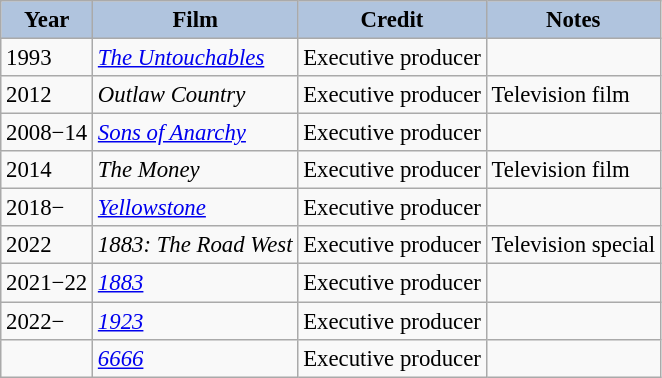<table class="wikitable" style="font-size:95%;">
<tr>
<th style="background:#B0C4DE;">Year</th>
<th style="background:#B0C4DE;">Film</th>
<th style="background:#B0C4DE;">Credit</th>
<th style="background:#B0C4DE;">Notes</th>
</tr>
<tr>
<td>1993</td>
<td><em><a href='#'>The Untouchables</a></em></td>
<td>Executive producer</td>
<td></td>
</tr>
<tr>
<td>2012</td>
<td><em>Outlaw Country</em></td>
<td>Executive producer</td>
<td>Television film</td>
</tr>
<tr>
<td>2008−14</td>
<td><em><a href='#'>Sons of Anarchy</a></em></td>
<td>Executive producer</td>
<td></td>
</tr>
<tr>
<td>2014</td>
<td><em>The Money</em></td>
<td>Executive producer</td>
<td>Television film</td>
</tr>
<tr>
<td>2018−</td>
<td><em><a href='#'>Yellowstone</a></em></td>
<td>Executive producer</td>
<td></td>
</tr>
<tr>
<td>2022</td>
<td><em>1883: The Road West</em></td>
<td>Executive producer</td>
<td>Television special</td>
</tr>
<tr>
<td>2021−22</td>
<td><em><a href='#'>1883</a></em></td>
<td>Executive producer</td>
<td></td>
</tr>
<tr>
<td>2022−</td>
<td><em><a href='#'>1923</a></em></td>
<td>Executive producer</td>
<td></td>
</tr>
<tr>
<td></td>
<td><em><a href='#'>6666</a></em></td>
<td>Executive producer</td>
<td></td>
</tr>
</table>
